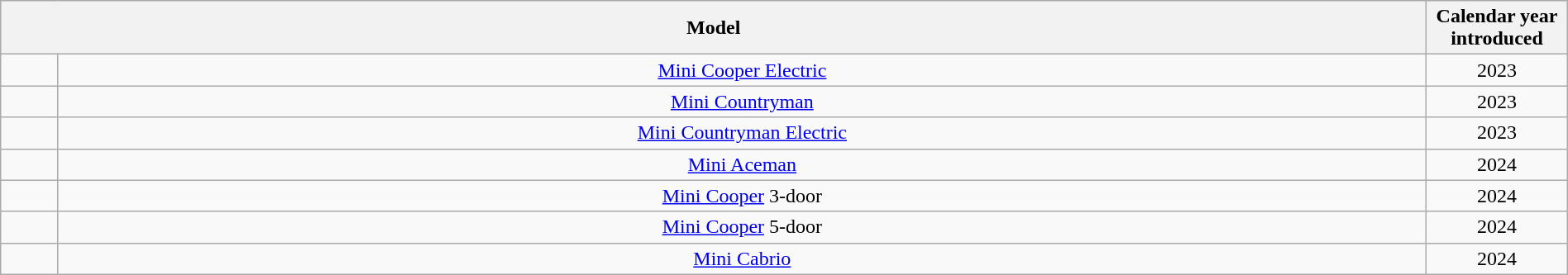<table class="wikitable" style="text-align: center; width: 100%">
<tr>
<th colspan="2" rowspan="1">Model</th>
<th rowspan="1" width="9%">Calendar year<br>introduced</th>
</tr>
<tr>
<td></td>
<td><a href='#'>Mini Cooper Electric</a></td>
<td>2023</td>
</tr>
<tr>
<td></td>
<td><a href='#'>Mini Countryman</a></td>
<td>2023</td>
</tr>
<tr>
<td></td>
<td><a href='#'>Mini Countryman Electric</a></td>
<td>2023</td>
</tr>
<tr>
<td></td>
<td><a href='#'>Mini Aceman</a></td>
<td>2024</td>
</tr>
<tr>
<td></td>
<td><a href='#'>Mini Cooper</a> 3-door</td>
<td>2024</td>
</tr>
<tr>
<td></td>
<td><a href='#'>Mini Cooper</a> 5-door</td>
<td>2024</td>
</tr>
<tr>
<td></td>
<td><a href='#'>Mini Cabrio</a></td>
<td>2024</td>
</tr>
</table>
